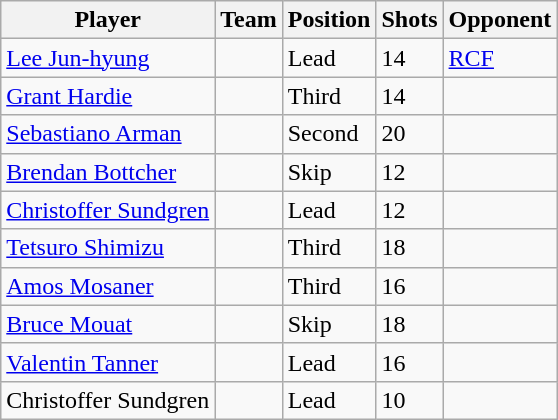<table class="wikitable sortable">
<tr>
<th>Player</th>
<th>Team</th>
<th>Position</th>
<th>Shots</th>
<th>Opponent</th>
</tr>
<tr>
<td><a href='#'>Lee Jun-hyung</a></td>
<td></td>
<td data-sort-value="1">Lead</td>
<td>14</td>
<td> <a href='#'>RCF</a></td>
</tr>
<tr>
<td><a href='#'>Grant Hardie</a></td>
<td></td>
<td data-sort-value="3">Third</td>
<td>14</td>
<td></td>
</tr>
<tr>
<td><a href='#'>Sebastiano Arman</a></td>
<td></td>
<td data-sort-value="2">Second</td>
<td>20</td>
<td></td>
</tr>
<tr>
<td><a href='#'>Brendan Bottcher</a></td>
<td></td>
<td data-sort-value="4">Skip</td>
<td>12</td>
<td></td>
</tr>
<tr>
<td><a href='#'>Christoffer Sundgren</a></td>
<td></td>
<td data-sort-value="1">Lead</td>
<td>12</td>
<td></td>
</tr>
<tr>
<td><a href='#'>Tetsuro Shimizu</a></td>
<td></td>
<td data-sort-value="3">Third</td>
<td>18</td>
<td></td>
</tr>
<tr>
<td><a href='#'>Amos Mosaner</a></td>
<td></td>
<td data-sort-value="3">Third</td>
<td>16</td>
<td></td>
</tr>
<tr>
<td><a href='#'>Bruce Mouat</a></td>
<td></td>
<td data-sort-value="4">Skip</td>
<td>18</td>
<td></td>
</tr>
<tr>
<td><a href='#'>Valentin Tanner</a></td>
<td></td>
<td data-sort-value="1">Lead</td>
<td>16</td>
<td></td>
</tr>
<tr>
<td>Christoffer Sundgren</td>
<td></td>
<td data-sort-value="1">Lead</td>
<td>10</td>
<td></td>
</tr>
</table>
